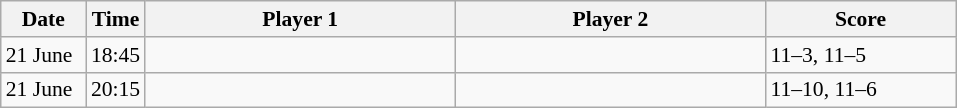<table class="sortable wikitable" style="font-size:90%">
<tr>
<th width="50">Date</th>
<th width="30">Time</th>
<th width="200">Player 1</th>
<th width="200">Player 2</th>
<th width="120">Score</th>
</tr>
<tr>
<td>21 June</td>
<td>18:45</td>
<td><strong></strong></td>
<td></td>
<td>11–3, 11–5</td>
</tr>
<tr>
<td>21 June</td>
<td>20:15</td>
<td><strong></strong></td>
<td></td>
<td>11–10, 11–6</td>
</tr>
</table>
